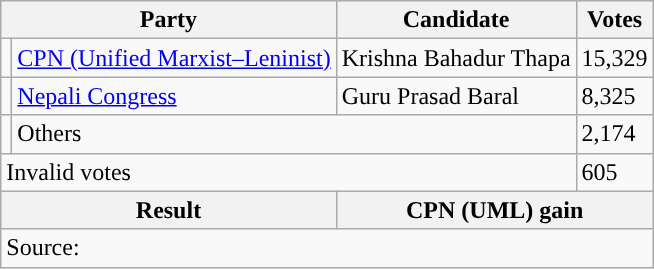<table class="wikitable">
<tr>
<th colspan="2">Party</th>
<th>Candidate</th>
<th>Votes</th>
</tr>
<tr>
<td style="background-color:"></td>
<td><a href='#'>CPN (Unified Marxist–Leninist)</a></td>
<td>Krishna Bahadur Thapa</td>
<td>15,329</td>
</tr>
<tr>
<td style="background-color:"></td>
<td><a href='#'>Nepali Congress</a></td>
<td>Guru Prasad Baral</td>
<td>8,325</td>
</tr>
<tr>
<td></td>
<td colspan="2">Others</td>
<td>2,174</td>
</tr>
<tr>
<td colspan="3">Invalid votes</td>
<td>605</td>
</tr>
<tr>
<th colspan="2">Result</th>
<th colspan="2">CPN (UML) gain</th>
</tr>
<tr>
<td colspan="4">Source: </td>
</tr>
</table>
